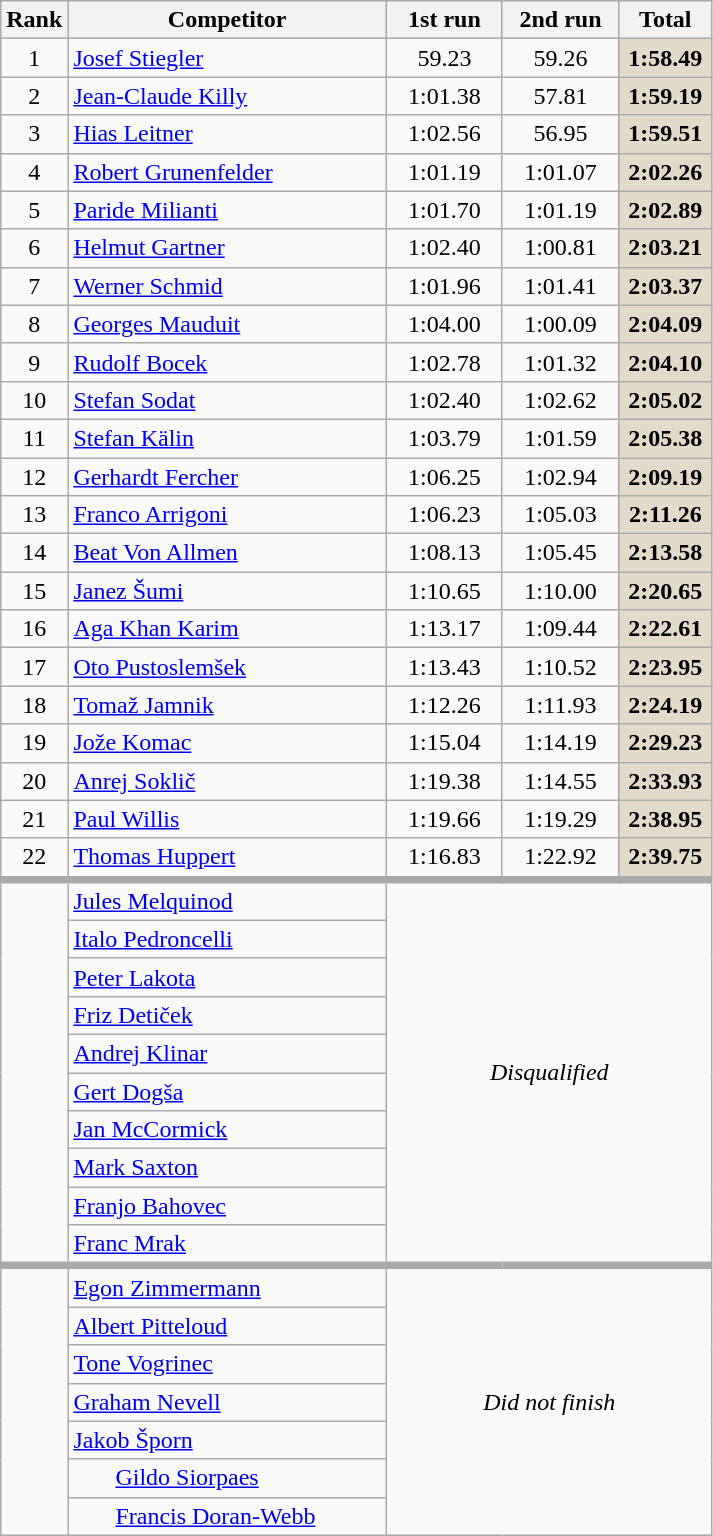<table class="wikitable">
<tr>
<th width=15>Rank</th>
<th width=205>Competitor</th>
<th width=70 align=center>1st run</th>
<th width=70>2nd run</th>
<th width=55>Total</th>
</tr>
<tr>
<td align=center>1</td>
<td> <a href='#'>Josef Stiegler</a></td>
<td align=center>59.23</td>
<td align=center>59.26</td>
<td align=center bgcolor=#E3DAC9><strong>1:58.49</strong></td>
</tr>
<tr>
<td align=center>2</td>
<td> <a href='#'>Jean-Claude Killy</a></td>
<td align=center>1:01.38</td>
<td align=center>57.81</td>
<td align=center bgcolor=#E3DAC9><strong>1:59.19</strong></td>
</tr>
<tr>
<td align=center>3</td>
<td> <a href='#'>Hias Leitner</a></td>
<td align=center>1:02.56</td>
<td align=center>56.95</td>
<td align=center bgcolor=#E3DAC9><strong>1:59.51</strong></td>
</tr>
<tr>
<td align=center>4</td>
<td> <a href='#'>Robert Grunenfelder</a></td>
<td align=center>1:01.19</td>
<td align=center>1:01.07</td>
<td align=center bgcolor=#E3DAC9><strong>2:02.26</strong></td>
</tr>
<tr>
<td align=center>5</td>
<td> <a href='#'>Paride Milianti</a></td>
<td align=center>1:01.70</td>
<td align=center>1:01.19</td>
<td align=center bgcolor=#E3DAC9><strong>2:02.89</strong></td>
</tr>
<tr>
<td align=center>6</td>
<td> <a href='#'>Helmut Gartner</a></td>
<td align=center>1:02.40</td>
<td align=center>1:00.81</td>
<td align=center bgcolor=#E3DAC9><strong>2:03.21</strong></td>
</tr>
<tr>
<td align=center>7</td>
<td> <a href='#'>Werner Schmid</a></td>
<td align=center>1:01.96</td>
<td align=center>1:01.41</td>
<td align=center bgcolor=#E3DAC9><strong>2:03.37</strong></td>
</tr>
<tr>
<td align=center>8</td>
<td> <a href='#'>Georges Mauduit</a></td>
<td align=center>1:04.00</td>
<td align=center>1:00.09</td>
<td align=center bgcolor=#E3DAC9><strong>2:04.09</strong></td>
</tr>
<tr>
<td align=center>9</td>
<td> <a href='#'>Rudolf Bocek</a></td>
<td align=center>1:02.78</td>
<td align=center>1:01.32</td>
<td align=center bgcolor=#E3DAC9><strong>2:04.10</strong></td>
</tr>
<tr>
<td align=center>10</td>
<td> <a href='#'>Stefan Sodat</a></td>
<td align=center>1:02.40</td>
<td align=center>1:02.62</td>
<td align=center bgcolor=#E3DAC9><strong>2:05.02</strong></td>
</tr>
<tr>
<td align=center>11</td>
<td> <a href='#'>Stefan Kälin</a></td>
<td align=center>1:03.79</td>
<td align=center>1:01.59</td>
<td align=center bgcolor=#E3DAC9><strong>2:05.38</strong></td>
</tr>
<tr>
<td align=center>12</td>
<td> <a href='#'>Gerhardt Fercher</a></td>
<td align=center>1:06.25</td>
<td align=center>1:02.94</td>
<td align=center bgcolor=#E3DAC9><strong>2:09.19</strong></td>
</tr>
<tr>
<td align=center>13</td>
<td> <a href='#'>Franco Arrigoni</a></td>
<td align=center>1:06.23</td>
<td align=center>1:05.03</td>
<td align=center bgcolor=#E3DAC9><strong>2:11.26</strong></td>
</tr>
<tr>
<td align=center>14</td>
<td> <a href='#'>Beat Von Allmen</a></td>
<td align=center>1:08.13</td>
<td align=center>1:05.45</td>
<td align=center bgcolor=#E3DAC9><strong>2:13.58</strong></td>
</tr>
<tr>
<td align=center>15</td>
<td> <a href='#'>Janez Šumi</a></td>
<td align=center>1:10.65</td>
<td align=center>1:10.00</td>
<td align=center bgcolor=#E3DAC9><strong>2:20.65</strong></td>
</tr>
<tr>
<td align=center>16</td>
<td> <a href='#'>Aga Khan Karim</a></td>
<td align=center>1:13.17</td>
<td align=center>1:09.44</td>
<td align=center bgcolor=#E3DAC9><strong>2:22.61</strong></td>
</tr>
<tr>
<td align=center>17</td>
<td> <a href='#'>Oto Pustoslemšek</a></td>
<td align=center>1:13.43</td>
<td align=center>1:10.52</td>
<td align=center bgcolor=#E3DAC9><strong>2:23.95</strong></td>
</tr>
<tr>
<td align=center>18</td>
<td> <a href='#'>Tomaž Jamnik</a></td>
<td align=center>1:12.26</td>
<td align=center>1:11.93</td>
<td align=center bgcolor=#E3DAC9><strong>2:24.19</strong></td>
</tr>
<tr>
<td align=center>19</td>
<td> <a href='#'>Jože Komac</a></td>
<td align=center>1:15.04</td>
<td align=center>1:14.19</td>
<td align=center bgcolor=#E3DAC9><strong>2:29.23</strong></td>
</tr>
<tr>
<td align=center>20</td>
<td> <a href='#'>Anrej Soklič</a></td>
<td align=center>1:19.38</td>
<td align=center>1:14.55</td>
<td align=center bgcolor=#E3DAC9><strong>2:33.93</strong></td>
</tr>
<tr>
<td align=center>21</td>
<td> <a href='#'>Paul Willis</a></td>
<td align=center>1:19.66</td>
<td align=center>1:19.29</td>
<td align=center bgcolor=#E3DAC9><strong>2:38.95</strong></td>
</tr>
<tr>
<td align=center>22</td>
<td> <a href='#'>Thomas Huppert</a></td>
<td align=center>1:16.83</td>
<td align=center>1:22.92</td>
<td align=center bgcolor=#E3DAC9><strong>2:39.75</strong></td>
</tr>
<tr>
<td rowspan=10 style="border-top-width:5px"></td>
<td style="border-top-width:5px"> <a href='#'>Jules Melquinod</a></td>
<td style="border-top-width:5px" align=center colspan=3 rowspan=10><em>Disqualified</em></td>
</tr>
<tr>
<td> <a href='#'>Italo Pedroncelli</a></td>
</tr>
<tr>
<td> <a href='#'>Peter Lakota</a></td>
</tr>
<tr>
<td> <a href='#'>Friz Detiček</a></td>
</tr>
<tr>
<td> <a href='#'>Andrej Klinar</a></td>
</tr>
<tr>
<td> <a href='#'>Gert Dogša</a></td>
</tr>
<tr>
<td> <a href='#'>Jan McCormick</a></td>
</tr>
<tr>
<td> <a href='#'>Mark Saxton</a></td>
</tr>
<tr>
<td> <a href='#'>Franjo Bahovec</a></td>
</tr>
<tr>
<td> <a href='#'>Franc Mrak</a></td>
</tr>
<tr>
<td rowspan=7 style="border-top-width:5px"></td>
<td style="border-top-width:5px"> <a href='#'>Egon Zimmermann</a></td>
<td style="border-top-width:5px" align=center colspan=3 rowspan=7><em>Did not finish</em></td>
</tr>
<tr>
<td> <a href='#'>Albert Pitteloud</a></td>
</tr>
<tr>
<td> <a href='#'>Tone Vogrinec</a></td>
</tr>
<tr>
<td> <a href='#'>Graham Nevell</a></td>
</tr>
<tr>
<td> <a href='#'>Jakob Šporn</a></td>
</tr>
<tr>
<td>       <a href='#'>Gildo Siorpaes</a></td>
</tr>
<tr>
<td>       <a href='#'>Francis Doran-Webb</a></td>
</tr>
</table>
